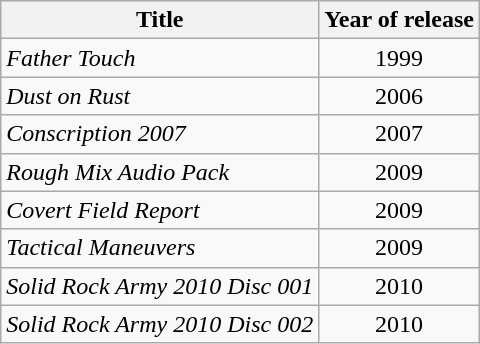<table class="wikitable">
<tr>
<th align="left">Title</th>
<th align="left">Year of release</th>
</tr>
<tr>
<td align="left"><em>Father Touch</em></td>
<td style="text-align:center;">1999</td>
</tr>
<tr>
<td align="left"><em>Dust on Rust</em></td>
<td style="text-align:center;">2006</td>
</tr>
<tr>
<td align="left"><em>Conscription 2007</em></td>
<td style="text-align:center;">2007</td>
</tr>
<tr>
<td align="left"><em>Rough Mix Audio Pack</em></td>
<td style="text-align:center;">2009</td>
</tr>
<tr>
<td align="left"><em>Covert Field Report</em></td>
<td style="text-align:center;">2009</td>
</tr>
<tr>
<td align="left"><em>Tactical Maneuvers</em></td>
<td style="text-align:center;">2009</td>
</tr>
<tr>
<td align="left"><em>Solid Rock Army 2010 Disc 001</em></td>
<td style="text-align:center;">2010</td>
</tr>
<tr>
<td align="left"><em>Solid Rock Army 2010 Disc 002</em></td>
<td style="text-align:center;">2010</td>
</tr>
</table>
